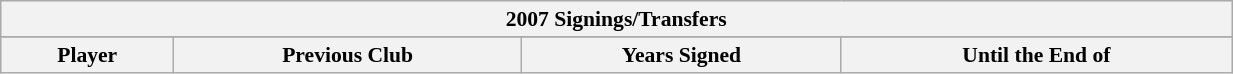<table class="wikitable" width="65%" style="font-size:90%">
<tr bgcolor="#efefef">
<th colspan=11>2007 Signings/Transfers</th>
</tr>
<tr bgcolor="#efefef">
</tr>
<tr>
</tr>
<tr>
<th>Player</th>
<th>Previous Club</th>
<th>Years Signed</th>
<th>Until the End of</th>
</tr>
</table>
